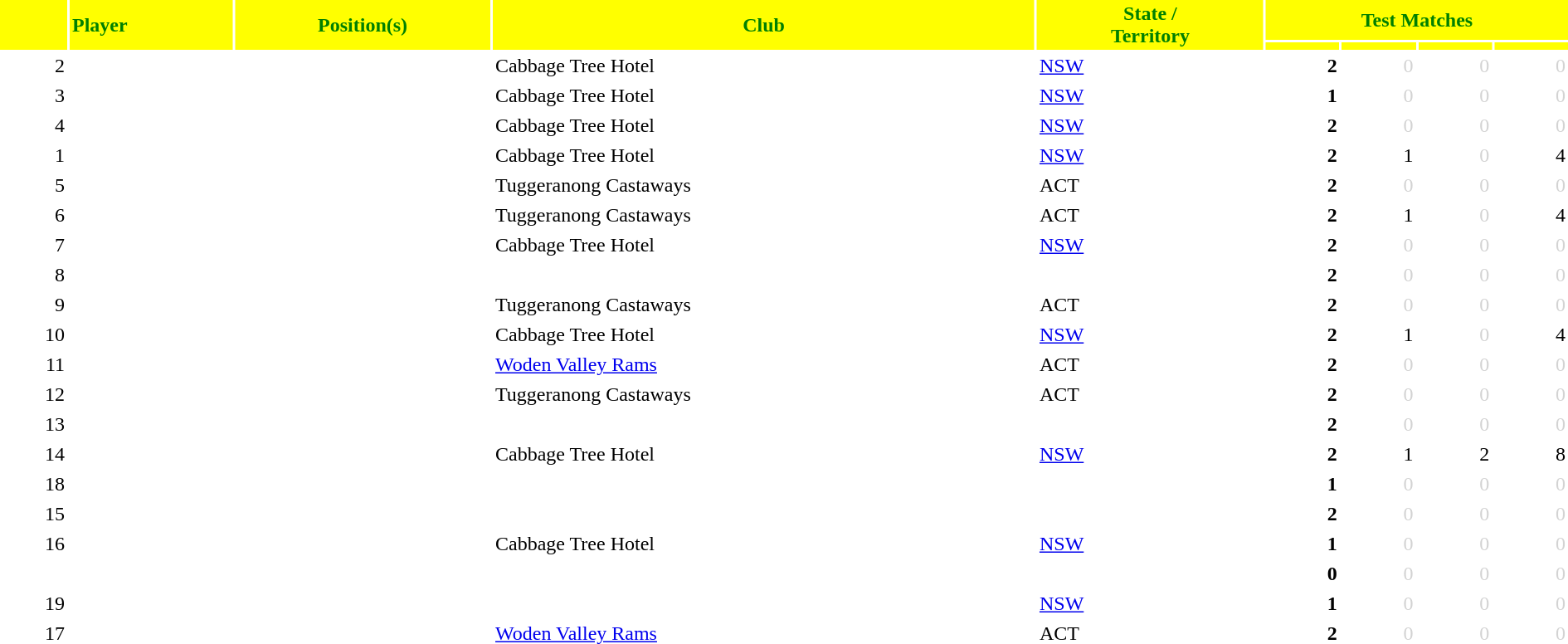<table class="sortable" border="0" cellspacing="2" cellpadding="2" style="width:100%; text-align:right;">
<tr style="background:yellow; color:green;">
<th rowspan=2 class="unsortable"></th>
<th rowspan=2 align=left>Player</th>
<th rowspan=2 align=center class="unsortable">Position(s)</th>
<th rowspan=2 align=center>Club</th>
<th rowspan=2 align=center>State / <br> Territory</th>
<th colspan=4 align=center>Test Matches</th>
</tr>
<tr style="background:yellow; color:green;">
<th class="unsortable"></th>
<th class="unsortable"></th>
<th class="unsortable"></th>
<th class="unsortable"></th>
</tr>
<tr>
<td>2</td>
<td align=left></td>
<td align=center></td>
<td align=left>Cabbage Tree Hotel</td>
<td align=left> <a href='#'>NSW</a></td>
<td><strong>2</strong></td>
<td style="color:lightgray">0</td>
<td style="color:lightgray">0</td>
<td style="color:lightgray">0</td>
</tr>
<tr>
<td>3</td>
<td align=left></td>
<td align=center></td>
<td align=left>Cabbage Tree Hotel</td>
<td align=left> <a href='#'>NSW</a></td>
<td><strong>1</strong></td>
<td style="color:lightgray">0</td>
<td style="color:lightgray">0</td>
<td style="color:lightgray">0</td>
</tr>
<tr>
<td>4</td>
<td align=left></td>
<td align=center></td>
<td align=left>Cabbage Tree Hotel</td>
<td align=left> <a href='#'>NSW</a></td>
<td><strong>2</strong></td>
<td style="color:lightgray">0</td>
<td style="color:lightgray">0</td>
<td style="color:lightgray">0</td>
</tr>
<tr>
<td>1</td>
<td align=left></td>
<td align=center></td>
<td align=left>Cabbage Tree Hotel</td>
<td align=left> <a href='#'>NSW</a></td>
<td><strong>2</strong></td>
<td>1</td>
<td style="color:lightgray">0</td>
<td>4</td>
</tr>
<tr>
<td>5</td>
<td align=left></td>
<td align=center></td>
<td align=left>Tuggeranong Castaways</td>
<td align=left> ACT</td>
<td><strong>2</strong></td>
<td style="color:lightgray">0</td>
<td style="color:lightgray">0</td>
<td style="color:lightgray">0</td>
</tr>
<tr>
<td>6</td>
<td align=left></td>
<td align=center></td>
<td align=left>Tuggeranong Castaways</td>
<td align=left> ACT</td>
<td><strong>2</strong></td>
<td>1</td>
<td style="color:lightgray">0</td>
<td>4</td>
</tr>
<tr>
<td>7</td>
<td align=left></td>
<td align=center></td>
<td align=left>Cabbage Tree Hotel</td>
<td align=left> <a href='#'>NSW</a></td>
<td><strong>2</strong></td>
<td style="color:lightgray">0</td>
<td style="color:lightgray">0</td>
<td style="color:lightgray">0</td>
</tr>
<tr>
<td>8</td>
<td align=left></td>
<td align=center></td>
<td align=center></td>
<td align=center></td>
<td><strong>2</strong></td>
<td style="color:lightgray">0</td>
<td style="color:lightgray">0</td>
<td style="color:lightgray">0</td>
</tr>
<tr>
<td>9</td>
<td align=left></td>
<td align=center></td>
<td align=left>Tuggeranong Castaways</td>
<td align=left> ACT</td>
<td><strong>2</strong></td>
<td style="color:lightgray">0</td>
<td style="color:lightgray">0</td>
<td style="color:lightgray">0</td>
</tr>
<tr>
<td>10</td>
<td align=left></td>
<td align=center></td>
<td align=left>Cabbage Tree Hotel</td>
<td align=left> <a href='#'>NSW</a></td>
<td><strong>2</strong></td>
<td>1</td>
<td style="color:lightgray">0</td>
<td>4</td>
</tr>
<tr>
<td>11</td>
<td align=left></td>
<td align=center></td>
<td align=left><a href='#'>Woden Valley Rams</a></td>
<td align=left> ACT</td>
<td><strong>2</strong></td>
<td style="color:lightgray">0</td>
<td style="color:lightgray">0</td>
<td style="color:lightgray">0</td>
</tr>
<tr>
<td>12</td>
<td align=left></td>
<td align=center></td>
<td align=left>Tuggeranong Castaways</td>
<td align=left> ACT</td>
<td><strong>2</strong></td>
<td style="color:lightgray">0</td>
<td style="color:lightgray">0</td>
<td style="color:lightgray">0</td>
</tr>
<tr>
<td>13</td>
<td align=left></td>
<td align=center></td>
<td align=center></td>
<td align=center></td>
<td><strong>2</strong></td>
<td style="color:lightgray">0</td>
<td style="color:lightgray">0</td>
<td style="color:lightgray">0</td>
</tr>
<tr>
<td>14</td>
<td align=left></td>
<td align=center></td>
<td align=left>Cabbage Tree Hotel</td>
<td align=left> <a href='#'>NSW</a></td>
<td><strong>2</strong></td>
<td>1</td>
<td>2</td>
<td>8</td>
</tr>
<tr>
<td>18</td>
<td align=left></td>
<td align=center></td>
<td align=center></td>
<td align=center></td>
<td><strong>1</strong></td>
<td style="color:lightgray">0</td>
<td style="color:lightgray">0</td>
<td style="color:lightgray">0</td>
</tr>
<tr>
<td>15</td>
<td align=left></td>
<td align=center></td>
<td align=center></td>
<td align=center></td>
<td><strong>2</strong></td>
<td style="color:lightgray">0</td>
<td style="color:lightgray">0</td>
<td style="color:lightgray">0</td>
</tr>
<tr>
<td>16</td>
<td align=left></td>
<td align=center></td>
<td align=left>Cabbage Tree Hotel</td>
<td align=left> <a href='#'>NSW</a></td>
<td><strong>1</strong></td>
<td style="color:lightgray">0</td>
<td style="color:lightgray">0</td>
<td style="color:lightgray">0</td>
</tr>
<tr>
<td></td>
<td align=left></td>
<td align=center></td>
<td align=center></td>
<td align=center></td>
<td><strong>0</strong></td>
<td style="color:lightgray">0</td>
<td style="color:lightgray">0</td>
<td style="color:lightgray">0</td>
</tr>
<tr>
<td>19</td>
<td align=left></td>
<td align=center></td>
<td align=center></td>
<td align=left> <a href='#'>NSW</a></td>
<td><strong>1</strong></td>
<td style="color:lightgray">0</td>
<td style="color:lightgray">0</td>
<td style="color:lightgray">0</td>
</tr>
<tr>
<td>17</td>
<td align=left></td>
<td align=center></td>
<td align=left><a href='#'>Woden Valley Rams</a></td>
<td align=left> ACT</td>
<td><strong>2</strong></td>
<td style="color:lightgray">0</td>
<td style="color:lightgray">0</td>
<td style="color:lightgray">0</td>
</tr>
</table>
